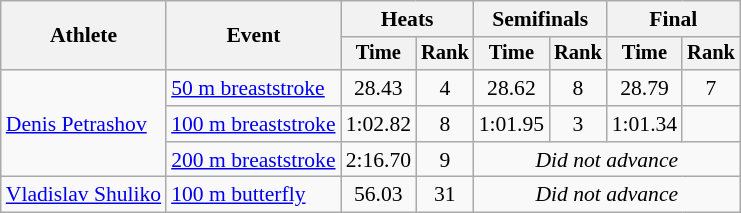<table class=wikitable style="text-align:center;font-size:90%">
<tr>
<th rowspan=2>Athlete</th>
<th rowspan=2>Event</th>
<th colspan=2>Heats</th>
<th colspan=2>Semifinals</th>
<th colspan=2>Final</th>
</tr>
<tr style="font-size:95%">
<th>Time</th>
<th>Rank</th>
<th>Time</th>
<th>Rank</th>
<th>Time</th>
<th>Rank</th>
</tr>
<tr>
<td rowspan=3 align=left><a href='#'>Denis Petrashov</a></td>
<td align=left><a href='#'>50 m breaststroke</a></td>
<td>28.43</td>
<td>4</td>
<td>28.62</td>
<td>8</td>
<td>28.79</td>
<td>7</td>
</tr>
<tr>
<td align=left><a href='#'>100 m breaststroke</a></td>
<td>1:02.82</td>
<td>8</td>
<td>1:01.95</td>
<td>3</td>
<td>1:01.34</td>
<td></td>
</tr>
<tr>
<td align=left><a href='#'>200 m breaststroke</a></td>
<td>2:16.70</td>
<td>9</td>
<td Colspan=4><em>Did not advance</em></td>
</tr>
<tr>
<td><a href='#'>Vladislav Shuliko</a></td>
<td align=left><a href='#'>100 m butterfly</a></td>
<td>56.03</td>
<td>31</td>
<td Colspan=4><em>Did not advance</em></td>
</tr>
</table>
